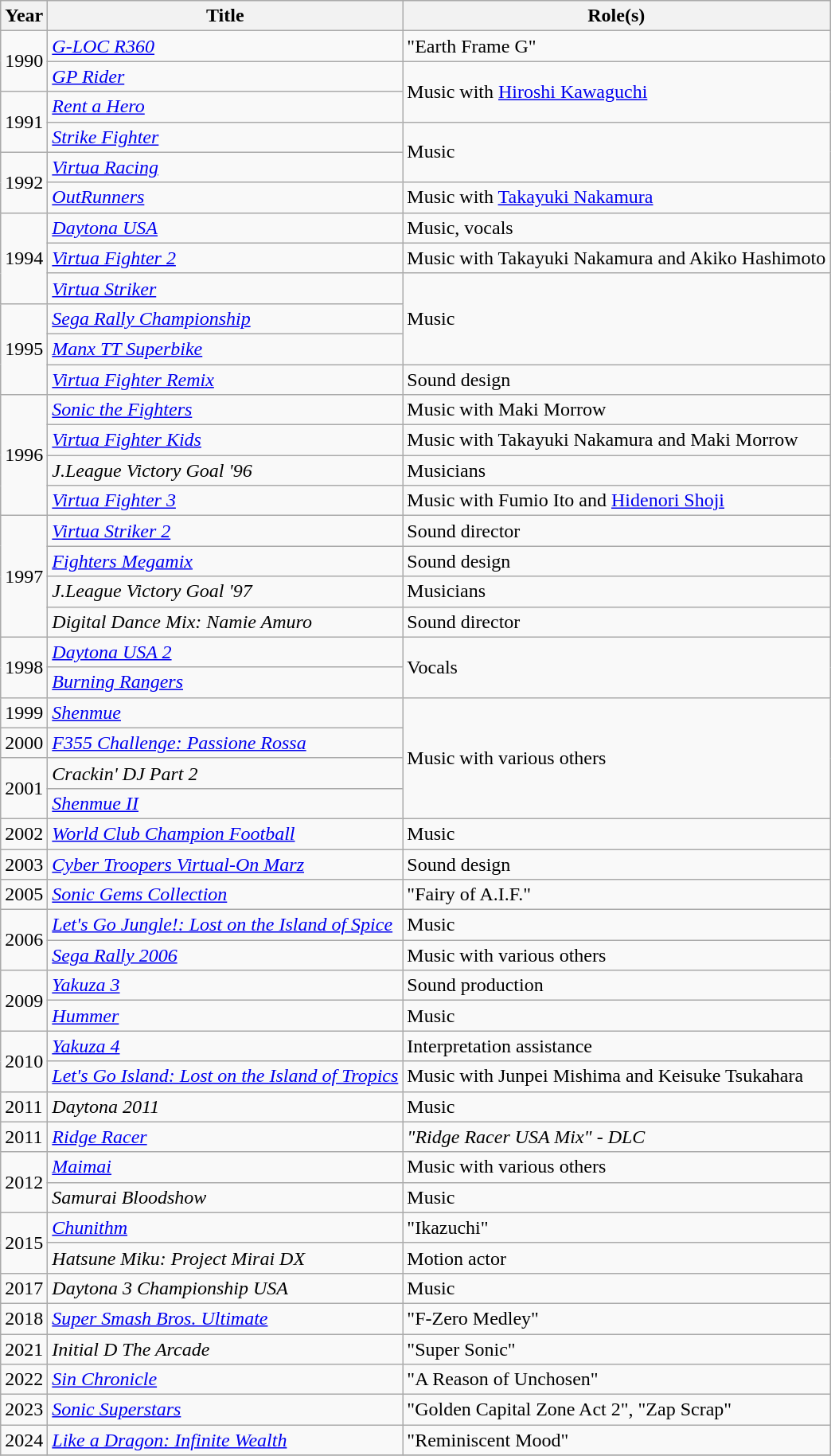<table class="wikitable sortable">
<tr>
<th>Year</th>
<th>Title</th>
<th>Role(s)</th>
</tr>
<tr>
<td rowspan="2">1990</td>
<td><em><a href='#'>G-LOC R360</a></em></td>
<td>"Earth Frame G"</td>
</tr>
<tr>
<td><em><a href='#'>GP Rider</a></em></td>
<td rowspan="2">Music with <a href='#'>Hiroshi Kawaguchi</a></td>
</tr>
<tr>
<td rowspan="2">1991</td>
<td><em><a href='#'>Rent a Hero</a></em></td>
</tr>
<tr>
<td><em><a href='#'>Strike Fighter</a></em></td>
<td rowspan="2">Music</td>
</tr>
<tr>
<td rowspan="2">1992</td>
<td><em><a href='#'>Virtua Racing</a></em></td>
</tr>
<tr>
<td><em><a href='#'>OutRunners</a></em></td>
<td>Music with <a href='#'>Takayuki Nakamura</a></td>
</tr>
<tr>
<td rowspan="3">1994</td>
<td><em><a href='#'>Daytona USA</a></em></td>
<td>Music, vocals</td>
</tr>
<tr>
<td><em><a href='#'>Virtua Fighter 2</a></em></td>
<td>Music with Takayuki Nakamura and Akiko Hashimoto</td>
</tr>
<tr>
<td><em><a href='#'>Virtua Striker</a></em></td>
<td rowspan="3">Music</td>
</tr>
<tr>
<td rowspan="3">1995</td>
<td><em><a href='#'>Sega Rally Championship</a></em></td>
</tr>
<tr>
<td><em><a href='#'>Manx TT Superbike</a></em></td>
</tr>
<tr>
<td><em><a href='#'>Virtua Fighter Remix</a></em></td>
<td>Sound design</td>
</tr>
<tr>
<td rowspan="4">1996</td>
<td><em><a href='#'>Sonic the Fighters</a></em></td>
<td>Music with Maki Morrow</td>
</tr>
<tr>
<td><em><a href='#'>Virtua Fighter Kids</a></em></td>
<td>Music with Takayuki Nakamura and Maki Morrow</td>
</tr>
<tr>
<td><em>J.League Victory Goal '96</em></td>
<td>Musicians</td>
</tr>
<tr>
<td><em><a href='#'>Virtua Fighter 3</a></em></td>
<td>Music with Fumio Ito and <a href='#'>Hidenori Shoji</a></td>
</tr>
<tr>
<td rowspan="4">1997</td>
<td><em><a href='#'>Virtua Striker 2</a></em></td>
<td>Sound director</td>
</tr>
<tr>
<td><em><a href='#'>Fighters Megamix</a></em></td>
<td>Sound design</td>
</tr>
<tr>
<td><em>J.League Victory Goal '97</em></td>
<td>Musicians</td>
</tr>
<tr>
<td><em>Digital Dance Mix: Namie Amuro</em></td>
<td>Sound director</td>
</tr>
<tr>
<td rowspan="2">1998</td>
<td><em><a href='#'>Daytona USA 2</a></em></td>
<td rowspan="2">Vocals</td>
</tr>
<tr>
<td><em><a href='#'>Burning Rangers</a></em></td>
</tr>
<tr>
<td>1999</td>
<td><em><a href='#'>Shenmue</a></em></td>
<td rowspan="4">Music with various others</td>
</tr>
<tr>
<td>2000</td>
<td><em><a href='#'>F355 Challenge: Passione Rossa</a></em></td>
</tr>
<tr>
<td rowspan="2">2001</td>
<td><em>Crackin' DJ Part 2</em></td>
</tr>
<tr>
<td><em><a href='#'>Shenmue II</a></em></td>
</tr>
<tr>
<td rowspan="1">2002</td>
<td><em><a href='#'>World Club Champion Football</a></em></td>
<td>Music</td>
</tr>
<tr>
<td>2003</td>
<td><em><a href='#'>Cyber Troopers Virtual-On Marz</a></em></td>
<td>Sound design</td>
</tr>
<tr>
<td rowspan="1">2005</td>
<td><em><a href='#'>Sonic Gems Collection</a></em></td>
<td>"Fairy of A.I.F."</td>
</tr>
<tr>
<td rowspan="2">2006</td>
<td><em><a href='#'>Let's Go Jungle!: Lost on the Island of Spice</a></em></td>
<td>Music</td>
</tr>
<tr>
<td><em><a href='#'>Sega Rally 2006</a></em></td>
<td>Music with various others</td>
</tr>
<tr>
<td rowspan="2">2009</td>
<td><em><a href='#'>Yakuza 3</a></em></td>
<td>Sound production</td>
</tr>
<tr>
<td><em><a href='#'>Hummer</a></em></td>
<td>Music</td>
</tr>
<tr>
<td rowspan="2">2010</td>
<td><em><a href='#'>Yakuza 4</a></em></td>
<td>Interpretation assistance</td>
</tr>
<tr>
<td><em><a href='#'>Let's Go Island: Lost on the Island of Tropics</a></em></td>
<td>Music with Junpei Mishima and Keisuke Tsukahara</td>
</tr>
<tr>
<td>2011</td>
<td><em>Daytona 2011</em></td>
<td>Music</td>
</tr>
<tr>
<td>2011</td>
<td><em><a href='#'>Ridge Racer</a></em></td>
<td><em>"Ridge Racer USA Mix" - DLC</em></td>
</tr>
<tr>
<td rowspan="2">2012</td>
<td><em><a href='#'>Maimai</a></em></td>
<td>Music with various others</td>
</tr>
<tr>
<td><em>Samurai Bloodshow</em></td>
<td>Music</td>
</tr>
<tr>
<td rowspan="2">2015</td>
<td><em><a href='#'>Chunithm</a></em></td>
<td>"Ikazuchi"</td>
</tr>
<tr>
<td><em>Hatsune Miku: Project Mirai DX</em></td>
<td>Motion actor</td>
</tr>
<tr>
<td>2017</td>
<td><em>Daytona 3 Championship USA</em></td>
<td>Music</td>
</tr>
<tr>
<td>2018</td>
<td><em><a href='#'>Super Smash Bros. Ultimate</a></em></td>
<td>"F-Zero Medley"</td>
</tr>
<tr>
<td>2021</td>
<td><em>Initial D The Arcade</em></td>
<td>"Super Sonic"</td>
</tr>
<tr>
<td>2022</td>
<td><em><a href='#'>Sin Chronicle</a></em></td>
<td>"A Reason of Unchosen"</td>
</tr>
<tr>
<td>2023</td>
<td><em><a href='#'>Sonic Superstars</a></em></td>
<td>"Golden Capital Zone Act 2", "Zap Scrap"</td>
</tr>
<tr>
<td>2024</td>
<td><em><a href='#'>Like a Dragon: Infinite Wealth</a></em></td>
<td>"Reminiscent Mood"</td>
</tr>
<tr>
</tr>
</table>
